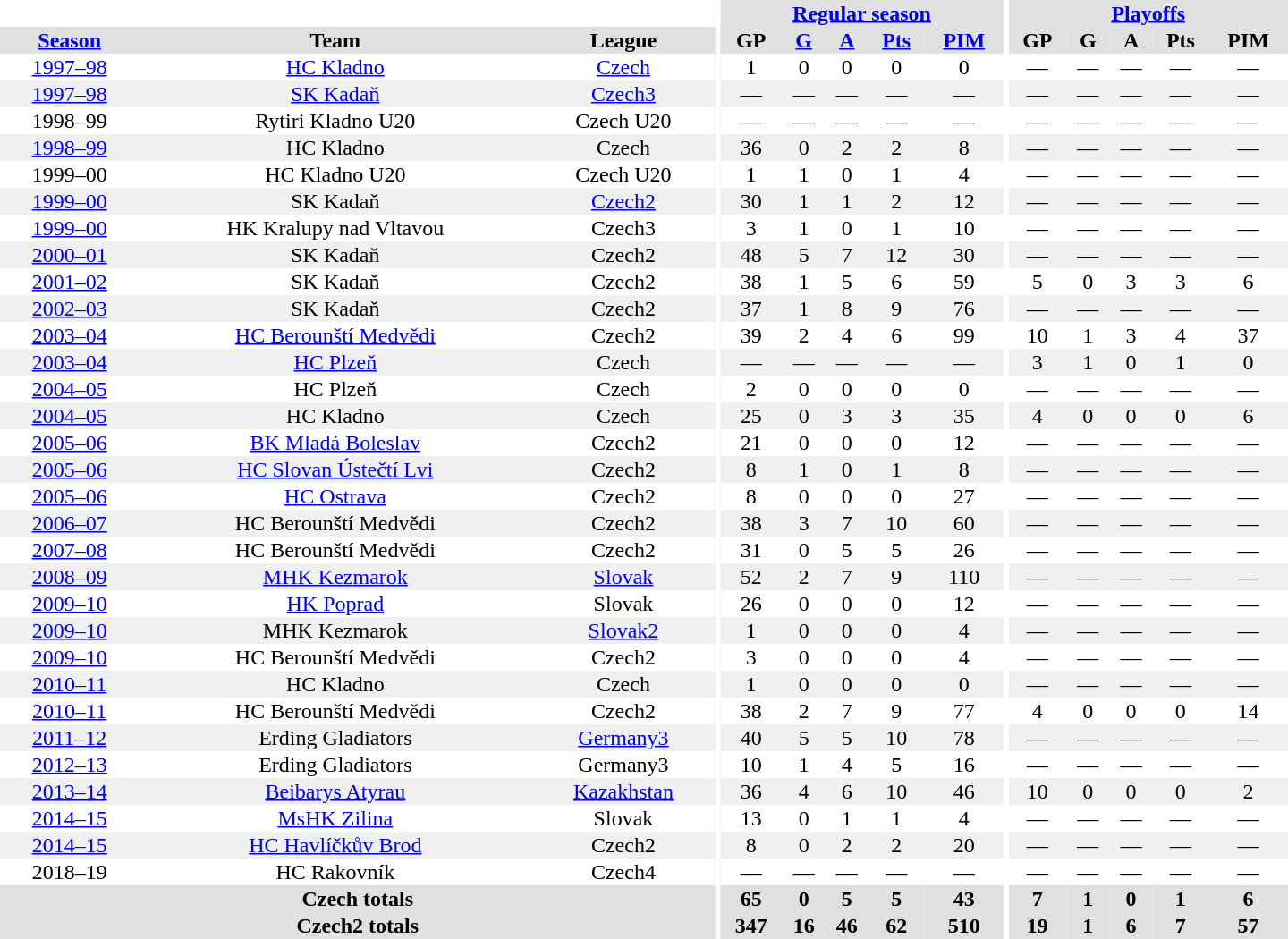<table border="0" cellpadding="1" cellspacing="0" style="text-align:center; width:60em">
<tr bgcolor="#e0e0e0">
<th colspan="3" bgcolor="#ffffff"></th>
<th rowspan="99" bgcolor="#ffffff"></th>
<th colspan="5"><a href='#'>Regular season</a></th>
<th rowspan="99" bgcolor="#ffffff"></th>
<th colspan="5"><a href='#'>Playoffs</a></th>
</tr>
<tr bgcolor="#e0e0e0">
<th><a href='#'>Season</a></th>
<th>Team</th>
<th>League</th>
<th>GP</th>
<th><a href='#'>G</a></th>
<th><a href='#'>A</a></th>
<th><a href='#'>Pts</a></th>
<th><a href='#'>PIM</a></th>
<th>GP</th>
<th>G</th>
<th>A</th>
<th>Pts</th>
<th>PIM</th>
</tr>
<tr>
<td><a href='#'>1997–98</a></td>
<td><a href='#'>HC Kladno</a></td>
<td><a href='#'>Czech</a></td>
<td>1</td>
<td>0</td>
<td>0</td>
<td>0</td>
<td>0</td>
<td>—</td>
<td>—</td>
<td>—</td>
<td>—</td>
<td>—</td>
</tr>
<tr bgcolor="#f0f0f0">
<td><a href='#'>1997–98</a></td>
<td><a href='#'>SK Kadaň</a></td>
<td><a href='#'>Czech3</a></td>
<td>—</td>
<td>—</td>
<td>—</td>
<td>—</td>
<td>—</td>
<td>—</td>
<td>—</td>
<td>—</td>
<td>—</td>
<td>—</td>
</tr>
<tr>
<td>1998–99</td>
<td>Rytiri Kladno U20</td>
<td>Czech U20</td>
<td>—</td>
<td>—</td>
<td>—</td>
<td>—</td>
<td>—</td>
<td>—</td>
<td>—</td>
<td>—</td>
<td>—</td>
<td>—</td>
</tr>
<tr bgcolor="#f0f0f0">
<td><a href='#'>1998–99</a></td>
<td>HC Kladno</td>
<td>Czech</td>
<td>36</td>
<td>0</td>
<td>2</td>
<td>2</td>
<td>8</td>
<td>—</td>
<td>—</td>
<td>—</td>
<td>—</td>
<td>—</td>
</tr>
<tr>
<td>1999–00</td>
<td>HC Kladno U20</td>
<td>Czech U20</td>
<td>1</td>
<td>1</td>
<td>0</td>
<td>1</td>
<td>4</td>
<td>—</td>
<td>—</td>
<td>—</td>
<td>—</td>
<td>—</td>
</tr>
<tr bgcolor="#f0f0f0">
<td><a href='#'>1999–00</a></td>
<td>SK Kadaň</td>
<td><a href='#'>Czech2</a></td>
<td>30</td>
<td>1</td>
<td>1</td>
<td>2</td>
<td>12</td>
<td>—</td>
<td>—</td>
<td>—</td>
<td>—</td>
<td>—</td>
</tr>
<tr>
<td><a href='#'>1999–00</a></td>
<td>HK Kralupy nad Vltavou</td>
<td>Czech3</td>
<td>3</td>
<td>1</td>
<td>0</td>
<td>1</td>
<td>10</td>
<td>—</td>
<td>—</td>
<td>—</td>
<td>—</td>
<td>—</td>
</tr>
<tr bgcolor="#f0f0f0">
<td><a href='#'>2000–01</a></td>
<td>SK Kadaň</td>
<td>Czech2</td>
<td>48</td>
<td>5</td>
<td>7</td>
<td>12</td>
<td>30</td>
<td>—</td>
<td>—</td>
<td>—</td>
<td>—</td>
<td>—</td>
</tr>
<tr>
<td><a href='#'>2001–02</a></td>
<td>SK Kadaň</td>
<td>Czech2</td>
<td>38</td>
<td>1</td>
<td>5</td>
<td>6</td>
<td>59</td>
<td>5</td>
<td>0</td>
<td>3</td>
<td>3</td>
<td>6</td>
</tr>
<tr bgcolor="#f0f0f0">
<td><a href='#'>2002–03</a></td>
<td>SK Kadaň</td>
<td>Czech2</td>
<td>37</td>
<td>1</td>
<td>8</td>
<td>9</td>
<td>76</td>
<td>—</td>
<td>—</td>
<td>—</td>
<td>—</td>
<td>—</td>
</tr>
<tr>
<td><a href='#'>2003–04</a></td>
<td><a href='#'>HC Berounští Medvědi</a></td>
<td>Czech2</td>
<td>39</td>
<td>2</td>
<td>4</td>
<td>6</td>
<td>99</td>
<td>10</td>
<td>1</td>
<td>3</td>
<td>4</td>
<td>37</td>
</tr>
<tr bgcolor="#f0f0f0">
<td><a href='#'>2003–04</a></td>
<td><a href='#'>HC Plzeň</a></td>
<td>Czech</td>
<td>—</td>
<td>—</td>
<td>—</td>
<td>—</td>
<td>—</td>
<td>3</td>
<td>1</td>
<td>0</td>
<td>1</td>
<td>0</td>
</tr>
<tr>
<td><a href='#'>2004–05</a></td>
<td>HC Plzeň</td>
<td>Czech</td>
<td>2</td>
<td>0</td>
<td>0</td>
<td>0</td>
<td>0</td>
<td>—</td>
<td>—</td>
<td>—</td>
<td>—</td>
<td>—</td>
</tr>
<tr bgcolor="#f0f0f0">
<td><a href='#'>2004–05</a></td>
<td>HC Kladno</td>
<td>Czech</td>
<td>25</td>
<td>0</td>
<td>3</td>
<td>3</td>
<td>35</td>
<td>4</td>
<td>0</td>
<td>0</td>
<td>0</td>
<td>6</td>
</tr>
<tr>
<td><a href='#'>2005–06</a></td>
<td><a href='#'>BK Mladá Boleslav</a></td>
<td>Czech2</td>
<td>21</td>
<td>0</td>
<td>0</td>
<td>0</td>
<td>12</td>
<td>—</td>
<td>—</td>
<td>—</td>
<td>—</td>
<td>—</td>
</tr>
<tr bgcolor="#f0f0f0">
<td><a href='#'>2005–06</a></td>
<td><a href='#'>HC Slovan Ústečtí Lvi</a></td>
<td>Czech2</td>
<td>8</td>
<td>1</td>
<td>0</td>
<td>1</td>
<td>8</td>
<td>—</td>
<td>—</td>
<td>—</td>
<td>—</td>
<td>—</td>
</tr>
<tr>
<td><a href='#'>2005–06</a></td>
<td><a href='#'>HC Ostrava</a></td>
<td>Czech2</td>
<td>8</td>
<td>0</td>
<td>0</td>
<td>0</td>
<td>27</td>
<td>—</td>
<td>—</td>
<td>—</td>
<td>—</td>
<td>—</td>
</tr>
<tr bgcolor="#f0f0f0">
<td><a href='#'>2006–07</a></td>
<td>HC Berounští Medvědi</td>
<td>Czech2</td>
<td>38</td>
<td>3</td>
<td>7</td>
<td>10</td>
<td>60</td>
<td>—</td>
<td>—</td>
<td>—</td>
<td>—</td>
<td>—</td>
</tr>
<tr>
<td><a href='#'>2007–08</a></td>
<td>HC Berounští Medvědi</td>
<td>Czech2</td>
<td>31</td>
<td>0</td>
<td>5</td>
<td>5</td>
<td>26</td>
<td>—</td>
<td>—</td>
<td>—</td>
<td>—</td>
<td>—</td>
</tr>
<tr bgcolor="#f0f0f0">
<td><a href='#'>2008–09</a></td>
<td><a href='#'>MHK Kezmarok</a></td>
<td><a href='#'>Slovak</a></td>
<td>52</td>
<td>2</td>
<td>7</td>
<td>9</td>
<td>110</td>
<td>—</td>
<td>—</td>
<td>—</td>
<td>—</td>
<td>—</td>
</tr>
<tr>
<td><a href='#'>2009–10</a></td>
<td><a href='#'>HK Poprad</a></td>
<td>Slovak</td>
<td>26</td>
<td>0</td>
<td>0</td>
<td>0</td>
<td>12</td>
<td>—</td>
<td>—</td>
<td>—</td>
<td>—</td>
<td>—</td>
</tr>
<tr bgcolor="#f0f0f0">
<td><a href='#'>2009–10</a></td>
<td>MHK Kezmarok</td>
<td><a href='#'>Slovak2</a></td>
<td>1</td>
<td>0</td>
<td>0</td>
<td>0</td>
<td>4</td>
<td>—</td>
<td>—</td>
<td>—</td>
<td>—</td>
<td>—</td>
</tr>
<tr>
<td><a href='#'>2009–10</a></td>
<td>HC Berounští Medvědi</td>
<td>Czech2</td>
<td>3</td>
<td>0</td>
<td>0</td>
<td>0</td>
<td>4</td>
<td>—</td>
<td>—</td>
<td>—</td>
<td>—</td>
<td>—</td>
</tr>
<tr bgcolor="#f0f0f0">
<td><a href='#'>2010–11</a></td>
<td>HC Kladno</td>
<td>Czech</td>
<td>1</td>
<td>0</td>
<td>0</td>
<td>0</td>
<td>0</td>
<td>—</td>
<td>—</td>
<td>—</td>
<td>—</td>
<td>—</td>
</tr>
<tr>
<td><a href='#'>2010–11</a></td>
<td>HC Berounští Medvědi</td>
<td>Czech2</td>
<td>38</td>
<td>2</td>
<td>7</td>
<td>9</td>
<td>77</td>
<td>4</td>
<td>0</td>
<td>0</td>
<td>0</td>
<td>14</td>
</tr>
<tr bgcolor="#f0f0f0">
<td><a href='#'>2011–12</a></td>
<td>Erding Gladiators</td>
<td><a href='#'>Germany3</a></td>
<td>40</td>
<td>5</td>
<td>5</td>
<td>10</td>
<td>78</td>
<td>—</td>
<td>—</td>
<td>—</td>
<td>—</td>
<td>—</td>
</tr>
<tr>
<td><a href='#'>2012–13</a></td>
<td>Erding Gladiators</td>
<td>Germany3</td>
<td>10</td>
<td>1</td>
<td>4</td>
<td>5</td>
<td>16</td>
<td>—</td>
<td>—</td>
<td>—</td>
<td>—</td>
<td>—</td>
</tr>
<tr bgcolor="#f0f0f0">
<td><a href='#'>2013–14</a></td>
<td><a href='#'>Beibarys Atyrau</a></td>
<td><a href='#'>Kazakhstan</a></td>
<td>36</td>
<td>4</td>
<td>6</td>
<td>10</td>
<td>46</td>
<td>10</td>
<td>0</td>
<td>0</td>
<td>0</td>
<td>2</td>
</tr>
<tr>
<td><a href='#'>2014–15</a></td>
<td><a href='#'>MsHK Zilina</a></td>
<td>Slovak</td>
<td>13</td>
<td>0</td>
<td>1</td>
<td>1</td>
<td>4</td>
<td>—</td>
<td>—</td>
<td>—</td>
<td>—</td>
<td>—</td>
</tr>
<tr bgcolor="#f0f0f0">
<td><a href='#'>2014–15</a></td>
<td><a href='#'>HC Havlíčkův Brod</a></td>
<td>Czech2</td>
<td>8</td>
<td>0</td>
<td>2</td>
<td>2</td>
<td>20</td>
<td>—</td>
<td>—</td>
<td>—</td>
<td>—</td>
<td>—</td>
</tr>
<tr>
<td>2018–19</td>
<td>HC Rakovník</td>
<td>Czech4</td>
<td>—</td>
<td>—</td>
<td>—</td>
<td>—</td>
<td>—</td>
<td>—</td>
<td>—</td>
<td>—</td>
<td>—</td>
<td>—</td>
</tr>
<tr>
</tr>
<tr ALIGN="center" bgcolor="#e0e0e0">
<th colspan="3">Czech totals</th>
<th ALIGN="center">65</th>
<th ALIGN="center">0</th>
<th ALIGN="center">5</th>
<th ALIGN="center">5</th>
<th ALIGN="center">43</th>
<th ALIGN="center">7</th>
<th ALIGN="center">1</th>
<th ALIGN="center">0</th>
<th ALIGN="center">1</th>
<th ALIGN="center">6</th>
</tr>
<tr>
</tr>
<tr ALIGN="center" bgcolor="#e0e0e0">
<th colspan="3">Czech2 totals</th>
<th ALIGN="center">347</th>
<th ALIGN="center">16</th>
<th ALIGN="center">46</th>
<th ALIGN="center">62</th>
<th ALIGN="center">510</th>
<th ALIGN="center">19</th>
<th ALIGN="center">1</th>
<th ALIGN="center">6</th>
<th ALIGN="center">7</th>
<th ALIGN="center">57</th>
</tr>
</table>
